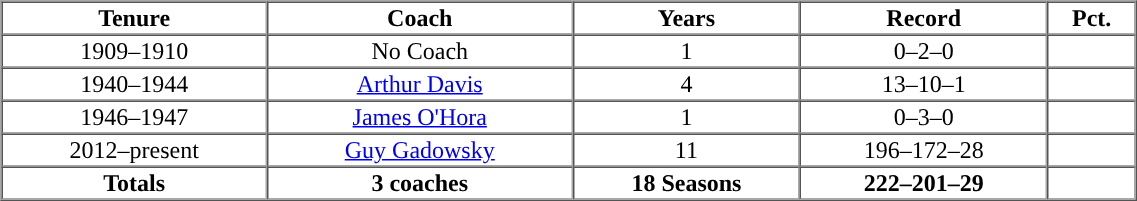<table cellpadding="1" border="1" cellspacing="0" width="60%">
<tr>
<th>Tenure</th>
<th>Coach</th>
<th>Years</th>
<th>Record</th>
<th>Pct.</th>
</tr>
<tr align="center">
<td>1909–1910</td>
<td>No Coach</td>
<td>1</td>
<td>0–2–0</td>
<td></td>
</tr>
<tr align="center">
<td>1940–1944</td>
<td><a href='#'>Arthur Davis</a></td>
<td>4</td>
<td>13–10–1</td>
<td></td>
</tr>
<tr align="center">
<td>1946–1947</td>
<td><a href='#'>James O'Hora</a></td>
<td>1</td>
<td>0–3–0</td>
<td></td>
</tr>
<tr align="center">
<td>2012–present</td>
<td><a href='#'>Guy Gadowsky</a></td>
<td>11</td>
<td>196–172–28</td>
<td></td>
</tr>
<tr style="text-align:center">
<th>Totals</th>
<th>3 coaches</th>
<th>18 Seasons</th>
<th>222–201–29</th>
<th></th>
</tr>
</table>
